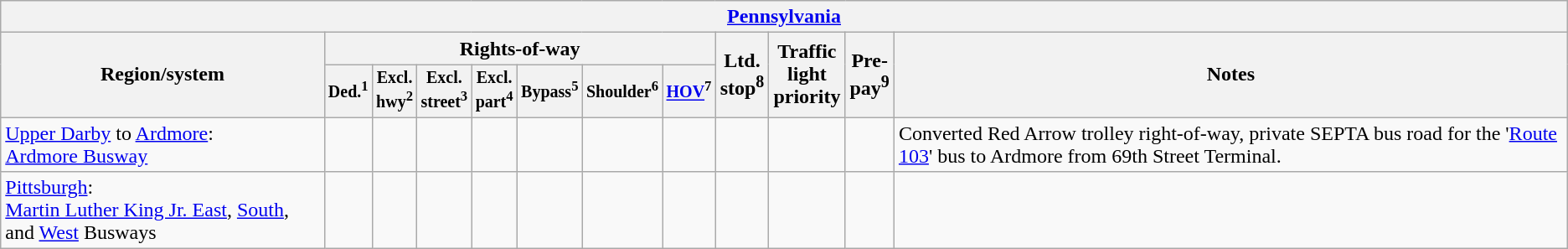<table class="wikitable">
<tr>
<th colspan="12"><a href='#'>Pennsylvania</a></th>
</tr>
<tr>
<th rowspan="2">Region/system</th>
<th colspan="7">Rights-of-way</th>
<th rowspan="2">Ltd.<br>stop<sup>8</sup></th>
<th rowspan="2">Traffic<br>light<br>priority</th>
<th rowspan="2">Pre-<br>pay<sup>9</sup></th>
<th rowspan="2">Notes</th>
</tr>
<tr style="font-size: smaller">
<th>Ded.<sup>1</sup></th>
<th>Excl.<br>hwy<sup>2</sup></th>
<th>Excl.<br>street<sup>3</sup></th>
<th>Excl.<br>part<sup>4</sup></th>
<th>Bypass<sup>5</sup></th>
<th>Shoulder<sup>6</sup></th>
<th><a href='#'>HOV</a><sup>7</sup></th>
</tr>
<tr>
<td><a href='#'>Upper Darby</a> to <a href='#'>Ardmore</a>:<br><a href='#'>Ardmore Busway</a></td>
<td></td>
<td></td>
<td></td>
<td></td>
<td></td>
<td></td>
<td></td>
<td></td>
<td></td>
<td></td>
<td>Converted Red Arrow trolley right-of-way, private SEPTA bus road for the '<a href='#'>Route 103</a>' bus to Ardmore from 69th Street Terminal.</td>
</tr>
<tr>
<td><a href='#'>Pittsburgh</a>:<br><a href='#'>Martin Luther King Jr. East</a>, <a href='#'>South</a>, and <a href='#'>West</a> Busways</td>
<td></td>
<td></td>
<td></td>
<td></td>
<td></td>
<td></td>
<td></td>
<td></td>
<td></td>
<td></td>
<td></td>
</tr>
</table>
